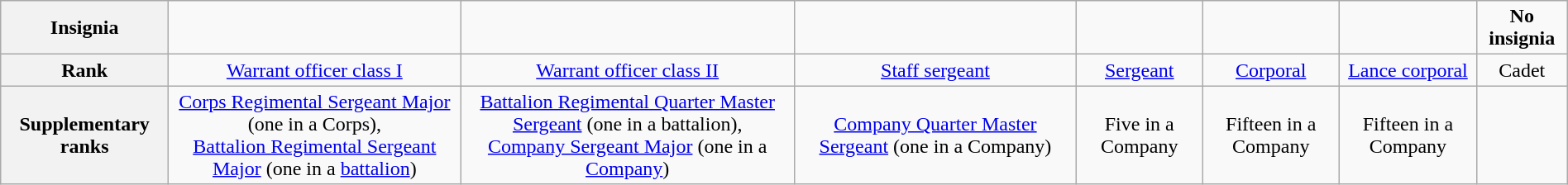<table class="wikitable" style="margin:1em auto;">
<tr align="center">
<th>Insignia<br></th>
<td></td>
<td></td>
<td></td>
<td></td>
<td></td>
<td></td>
<td><strong>No insignia</strong></td>
</tr>
<tr align="center">
<th>Rank</th>
<td><a href='#'>Warrant officer class I</a></td>
<td><a href='#'>Warrant officer class II</a></td>
<td><a href='#'>Staff sergeant</a></td>
<td><a href='#'>Sergeant</a></td>
<td><a href='#'>Corporal</a></td>
<td><a href='#'>Lance corporal</a></td>
<td>Cadet</td>
</tr>
<tr align="center">
<th>Supplementary ranks</th>
<td><a href='#'>Corps Regimental Sergeant Major</a> (one in a Corps),<br><a href='#'>Battalion Regimental Sergeant Major</a> (one in a <a href='#'>battalion</a>)</td>
<td><a href='#'>Battalion Regimental Quarter Master Sergeant</a> (one in a battalion),<br> <a href='#'>Company Sergeant Major</a> (one in a <a href='#'>Company</a>)</td>
<td><a href='#'>Company Quarter Master Sergeant</a> (one in a Company)</td>
<td>Five in a Company</td>
<td>Fifteen in a Company</td>
<td>Fifteen in a Company</td>
</tr>
</table>
